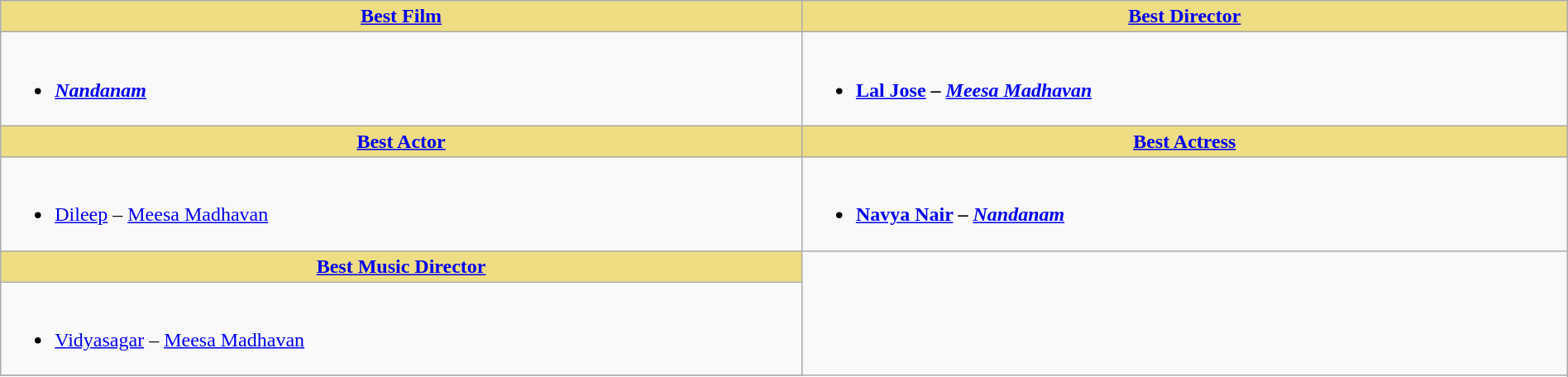<table class="wikitable" width =100%|>
<tr>
<th ! style="background:#eedd82; text-align:center;"><a href='#'>Best Film</a></th>
<th ! style="background:#eedd82; text-align:center;"><a href='#'>Best Director</a></th>
</tr>
<tr>
<td valign="top"><br><ul><li><strong><em><a href='#'>Nandanam</a></em></strong></li></ul></td>
<td valign="top"><br><ul><li><strong><a href='#'>Lal Jose</a> – <em><a href='#'>Meesa Madhavan</a><strong><em></li></ul></td>
</tr>
<tr>
<th ! style="background:#eedd82; text-align:center;"><a href='#'>Best Actor</a></th>
<th ! style="background:#eedd82; text-align:center;"><a href='#'>Best Actress</a></th>
</tr>
<tr>
<td><br><ul><li></strong><a href='#'>Dileep</a> – </em><a href='#'>Meesa Madhavan</a></em></strong></li></ul></td>
<td><br><ul><li><strong><a href='#'>Navya Nair</a> – <em><a href='#'>Nandanam</a><strong><em></li></ul></td>
</tr>
<tr>
<th ! style="background:#eedd82; text-align:center;"><a href='#'>Best Music Director</a></th>
</tr>
<tr>
<td><br><ul><li></strong><a href='#'>Vidyasagar</a> – </em><a href='#'>Meesa Madhavan</a></em></strong></li></ul></td>
</tr>
<tr>
</tr>
</table>
